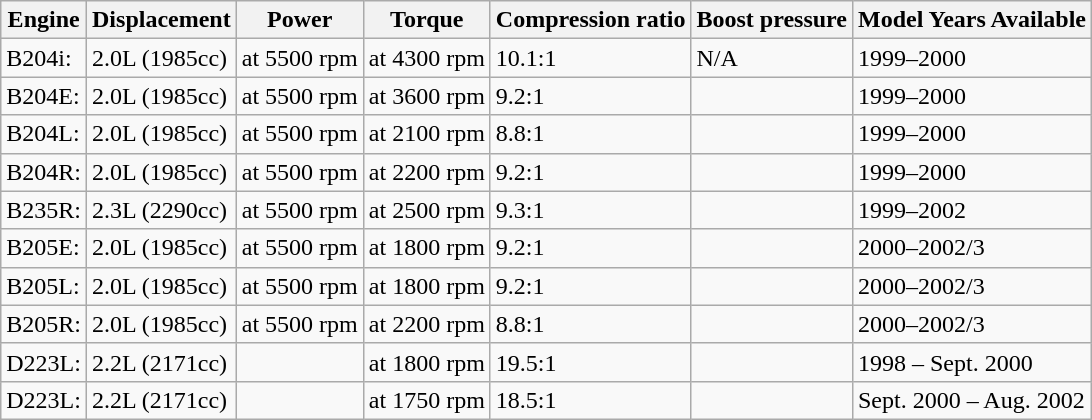<table class="wikitable sortable">
<tr>
<th>Engine</th>
<th>Displacement</th>
<th>Power</th>
<th>Torque</th>
<th>Compression ratio</th>
<th>Boost pressure</th>
<th>Model Years Available</th>
</tr>
<tr>
<td>B204i:</td>
<td>2.0L (1985cc)</td>
<td> at 5500 rpm</td>
<td> at 4300 rpm</td>
<td>10.1:1</td>
<td>N/A</td>
<td>1999–2000</td>
</tr>
<tr>
<td>B204E:</td>
<td>2.0L (1985cc)</td>
<td> at 5500 rpm</td>
<td> at 3600 rpm</td>
<td>9.2:1</td>
<td></td>
<td>1999–2000</td>
</tr>
<tr>
<td>B204L:</td>
<td>2.0L (1985cc)</td>
<td> at 5500 rpm</td>
<td> at 2100 rpm</td>
<td>8.8:1</td>
<td></td>
<td>1999–2000</td>
</tr>
<tr>
<td>B204R:</td>
<td>2.0L (1985cc)</td>
<td> at 5500 rpm</td>
<td> at 2200 rpm</td>
<td>9.2:1</td>
<td></td>
<td>1999–2000</td>
</tr>
<tr>
<td>B235R:</td>
<td>2.3L (2290cc)</td>
<td> at 5500 rpm</td>
<td> at 2500 rpm</td>
<td>9.3:1</td>
<td></td>
<td>1999–2002</td>
</tr>
<tr>
<td>B205E:</td>
<td>2.0L (1985cc)</td>
<td> at 5500 rpm</td>
<td> at 1800 rpm</td>
<td>9.2:1</td>
<td></td>
<td>2000–2002/3</td>
</tr>
<tr>
<td>B205L:</td>
<td>2.0L (1985cc)</td>
<td> at 5500 rpm</td>
<td> at 1800 rpm</td>
<td>9.2:1</td>
<td></td>
<td>2000–2002/3</td>
</tr>
<tr>
<td>B205R:</td>
<td>2.0L (1985cc)</td>
<td> at 5500 rpm</td>
<td> at 2200 rpm</td>
<td>8.8:1</td>
<td></td>
<td>2000–2002/3</td>
</tr>
<tr>
<td>D223L:</td>
<td>2.2L (2171cc)</td>
<td></td>
<td> at 1800 rpm</td>
<td>19.5:1</td>
<td></td>
<td>1998 – Sept. 2000</td>
</tr>
<tr>
<td>D223L:</td>
<td>2.2L (2171cc)</td>
<td></td>
<td> at 1750 rpm</td>
<td>18.5:1</td>
<td></td>
<td>Sept. 2000 – Aug. 2002</td>
</tr>
</table>
